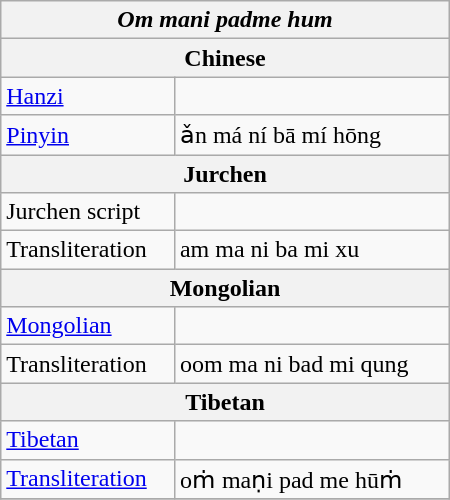<table class="wikitable floatright" cellspacing="5" width="300px">
<tr>
<th colspan="2" align="center" bgcolor="#CCCCCC"><strong><em>Om mani padme hum</em></strong></th>
</tr>
<tr>
<th colspan="2" align="center" bgcolor="#e0e0e0"><strong>Chinese</strong></th>
</tr>
<tr>
<td><a href='#'>Hanzi</a></td>
<td></td>
</tr>
<tr>
<td><a href='#'>Pinyin</a></td>
<td>ǎn má ní bā mí hōng</td>
</tr>
<tr>
<th colspan="2" align="center" bgcolor="#e0e0e0"><strong>Jurchen</strong></th>
</tr>
<tr>
<td>Jurchen script</td>
<td></td>
</tr>
<tr>
<td>Transliteration</td>
<td>am ma ni ba mi xu</td>
</tr>
<tr>
<th colspan="2" align="center" bgcolor="#e0e0e0"><strong>Mongolian</strong></th>
</tr>
<tr>
<td><a href='#'>Mongolian</a></td>
<td>     </td>
</tr>
<tr>
<td>Transliteration</td>
<td>oom ma ni bad mi qung</td>
</tr>
<tr>
<th colspan="2" align="center" bgcolor="#e0e0e0"><strong>Tibetan</strong></th>
</tr>
<tr>
<td><a href='#'>Tibetan</a></td>
<td></td>
</tr>
<tr>
<td><a href='#'>Transliteration</a></td>
<td>oṁ maṇi pad me hūṁ</td>
</tr>
<tr>
</tr>
</table>
